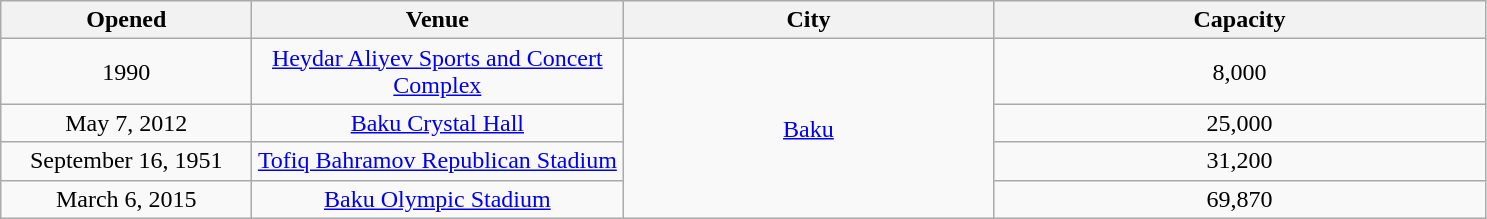<table class="sortable wikitable" style="text-align:center;">
<tr>
<th scope="col" style="width:10em;">Opened</th>
<th scope="col" style="width:15em;">Venue</th>
<th scope="col" style="width:15em;">City</th>
<th scope="col" style="width:20em;">Capacity</th>
</tr>
<tr>
<td>1990</td>
<td><a href='#'>Heydar Aliyev Sports and Concert Complex</a></td>
<td rowspan="4"><a href='#'>Baku</a></td>
<td>8,000</td>
</tr>
<tr>
<td>May 7, 2012</td>
<td><a href='#'>Baku Crystal Hall</a></td>
<td>25,000</td>
</tr>
<tr>
<td>September 16, 1951</td>
<td><a href='#'>Tofiq Bahramov Republican Stadium</a></td>
<td>31,200</td>
</tr>
<tr>
<td>March 6, 2015</td>
<td><a href='#'>Baku Olympic Stadium</a></td>
<td>69,870</td>
</tr>
</table>
